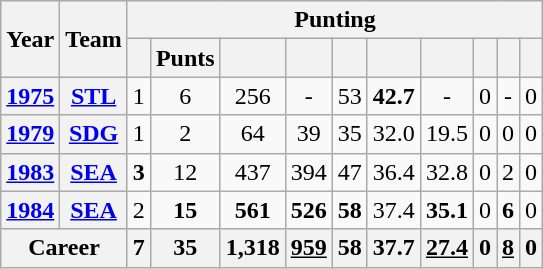<table class=wikitable style="text-align:center;">
<tr>
<th rowspan="2">Year</th>
<th rowspan="2">Team</th>
<th colspan="10">Punting</th>
</tr>
<tr>
<th></th>
<th>Punts</th>
<th></th>
<th></th>
<th></th>
<th></th>
<th></th>
<th></th>
<th></th>
<th></th>
</tr>
<tr>
<th><a href='#'>1975</a></th>
<th><a href='#'>STL</a></th>
<td>1</td>
<td>6</td>
<td>256</td>
<td>-</td>
<td>53</td>
<td><strong>42.7</strong></td>
<td>-</td>
<td>0</td>
<td>-</td>
<td>0</td>
</tr>
<tr>
<th><a href='#'>1979</a></th>
<th><a href='#'>SDG</a></th>
<td>1</td>
<td>2</td>
<td>64</td>
<td>39</td>
<td>35</td>
<td>32.0</td>
<td>19.5</td>
<td>0</td>
<td>0</td>
<td>0</td>
</tr>
<tr>
<th><a href='#'>1983</a></th>
<th><a href='#'>SEA</a></th>
<td><strong>3</strong></td>
<td>12</td>
<td>437</td>
<td>394</td>
<td>47</td>
<td>36.4</td>
<td>32.8</td>
<td>0</td>
<td>2</td>
<td>0</td>
</tr>
<tr>
<th><a href='#'>1984</a></th>
<th><a href='#'>SEA</a></th>
<td>2</td>
<td><strong>15</strong></td>
<td><strong>561</strong></td>
<td><strong>526</strong></td>
<td><strong>58</strong></td>
<td>37.4</td>
<td><strong>35.1</strong></td>
<td>0</td>
<td><strong>6</strong></td>
<td>0</td>
</tr>
<tr>
<th colspan="2">Career</th>
<th>7</th>
<th>35</th>
<th>1,318</th>
<th><u>959</u></th>
<th>58</th>
<th>37.7</th>
<th><u>27.4</u></th>
<th>0</th>
<th><u>8</u></th>
<th>0</th>
</tr>
</table>
